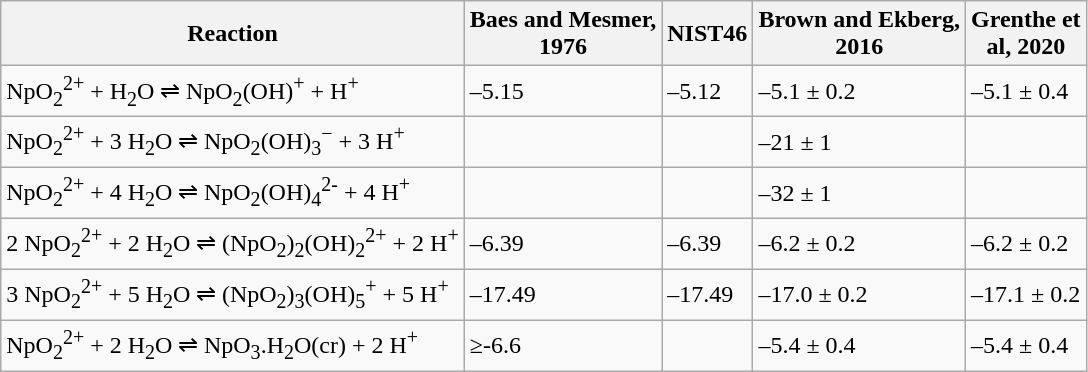<table class="wikitable">
<tr>
<th>Reaction</th>
<th>Baes and Mesmer,<br>1976</th>
<th>NIST46</th>
<th>Brown and Ekberg,<br>2016</th>
<th>Grenthe et<br>al, 2020</th>
</tr>
<tr>
<td>NpO<sub>2</sub><sup>2+</sup> + H<sub>2</sub>O ⇌ NpO<sub>2</sub>(OH)<sup>+</sup> + H<sup>+</sup></td>
<td>–5.15</td>
<td>–5.12</td>
<td>–5.1 ± 0.2</td>
<td>–5.1 ± 0.4</td>
</tr>
<tr>
<td>NpO<sub>2</sub><sup>2+</sup> + 3 H<sub>2</sub>O ⇌ NpO<sub>2</sub>(OH)<sub>3</sub><sup>−</sup> + 3 H<sup>+</sup></td>
<td></td>
<td></td>
<td>–21 ± 1</td>
<td></td>
</tr>
<tr>
<td>NpO<sub>2</sub><sup>2+</sup> + 4 H<sub>2</sub>O ⇌ NpO<sub>2</sub>(OH)<sub>4</sub><sup>2-</sup> + 4 H<sup>+</sup></td>
<td></td>
<td></td>
<td>–32 ± 1</td>
<td></td>
</tr>
<tr>
<td>2 NpO<sub>2</sub><sup>2+</sup> + 2 H<sub>2</sub>O ⇌ (NpO<sub>2</sub>)<sub>2</sub>(OH)<sub>2</sub><sup>2+</sup> + 2 H<sup>+</sup></td>
<td>–6.39</td>
<td>–6.39</td>
<td>–6.2 ± 0.2</td>
<td>–6.2 ± 0.2</td>
</tr>
<tr>
<td>3 NpO<sub>2</sub><sup>2+</sup> + 5 H<sub>2</sub>O ⇌ (NpO<sub>2</sub>)<sub>3</sub>(OH)<sub>5</sub><sup>+</sup> + 5 H<sup>+</sup></td>
<td>–17.49</td>
<td>–17.49</td>
<td>–17.0 ± 0.2</td>
<td>–17.1 ± 0.2</td>
</tr>
<tr>
<td>NpO<sub>2</sub><sup>2+</sup> + 2 H<sub>2</sub>O ⇌ NpO<sub>3</sub>.H<sub>2</sub>O(cr) + 2 H<sup>+</sup></td>
<td>≥-6.6</td>
<td></td>
<td>–5.4 ± 0.4</td>
<td>–5.4 ± 0.4</td>
</tr>
</table>
